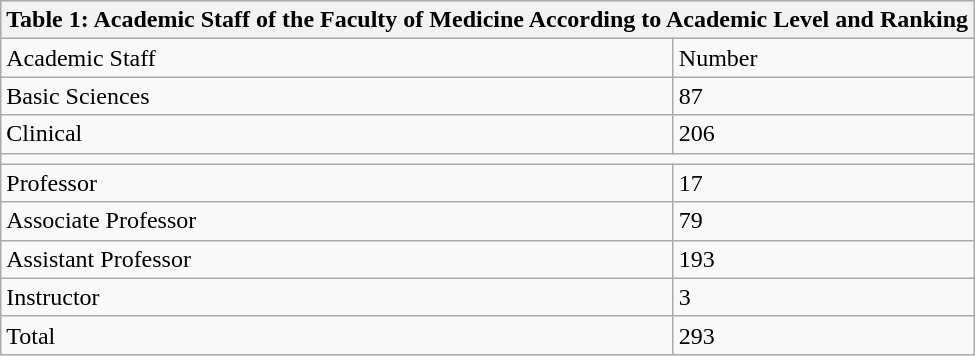<table class="wikitable">
<tr>
<th colspan="2">Table 1: Academic Staff of the Faculty of Medicine According to Academic Level and Ranking</th>
</tr>
<tr>
<td>Academic Staff</td>
<td>Number</td>
</tr>
<tr>
<td>Basic Sciences</td>
<td>87</td>
</tr>
<tr>
<td>Clinical</td>
<td>206</td>
</tr>
<tr>
<td colspan="2"></td>
</tr>
<tr>
<td>Professor</td>
<td>17</td>
</tr>
<tr>
<td>Associate Professor</td>
<td>79</td>
</tr>
<tr>
<td>Assistant Professor</td>
<td>193</td>
</tr>
<tr>
<td>Instructor</td>
<td>3</td>
</tr>
<tr>
<td>Total</td>
<td>293</td>
</tr>
</table>
